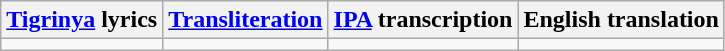<table class="wikitable">
<tr>
<th><a href='#'>Tigrinya</a> lyrics</th>
<th><a href='#'>Transliteration</a></th>
<th><a href='#'>IPA</a> transcription</th>
<th>English translation</th>
</tr>
<tr style="vertical-align:top; white-space:nowrap;">
<td></td>
<td></td>
<td></td>
<td></td>
</tr>
</table>
